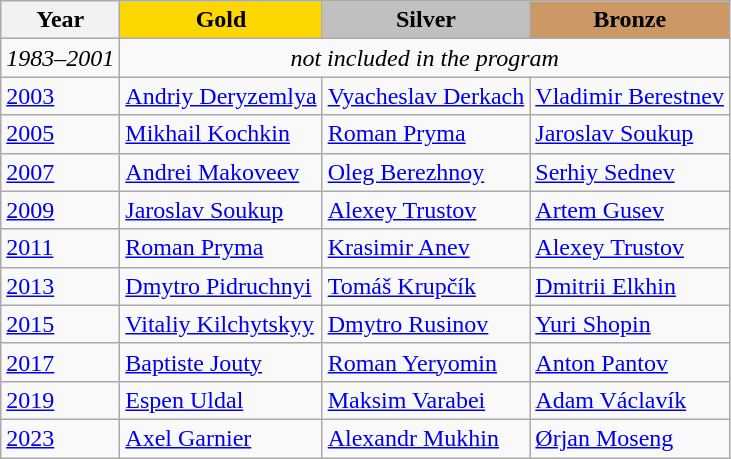<table class="wikitable">
<tr>
<th>Year</th>
<td align=center bgcolor=gold><strong>Gold</strong></td>
<td align=center bgcolor=silver><strong>Silver</strong></td>
<td align=center bgcolor=cc9966><strong>Bronze</strong></td>
</tr>
<tr>
<td><em>1983–2001</em></td>
<td colspan=3 align=center><em>not included in the program</em></td>
</tr>
<tr>
<td><a href='#'>2003</a></td>
<td> <a href='#'>Andriy Deryzemlya</a></td>
<td> <a href='#'>Vyacheslav Derkach</a></td>
<td> <a href='#'>Vladimir Berestnev</a></td>
</tr>
<tr>
<td><a href='#'>2005</a></td>
<td> <a href='#'>Mikhail Kochkin</a></td>
<td> <a href='#'>Roman Pryma</a></td>
<td> <a href='#'>Jaroslav Soukup</a></td>
</tr>
<tr>
<td><a href='#'>2007</a></td>
<td> <a href='#'>Andrei Makoveev</a></td>
<td> <a href='#'>Oleg Berezhnoy</a></td>
<td> <a href='#'>Serhiy Sednev</a></td>
</tr>
<tr>
<td><a href='#'>2009</a></td>
<td> <a href='#'>Jaroslav Soukup</a></td>
<td> <a href='#'>Alexey Trustov</a></td>
<td> <a href='#'>Artem Gusev</a></td>
</tr>
<tr>
<td><a href='#'>2011</a></td>
<td> <a href='#'>Roman Pryma</a></td>
<td> <a href='#'>Krasimir Anev</a></td>
<td> <a href='#'>Alexey Trustov</a></td>
</tr>
<tr>
<td><a href='#'>2013</a></td>
<td> <a href='#'>Dmytro Pidruchnyi</a></td>
<td> <a href='#'>Tomáš Krupčík</a></td>
<td> <a href='#'>Dmitrii Elkhin</a></td>
</tr>
<tr>
<td><a href='#'>2015</a></td>
<td> <a href='#'>Vitaliy Kilchytskyy</a></td>
<td> <a href='#'>Dmytro Rusinov</a></td>
<td> <a href='#'>Yuri Shopin</a></td>
</tr>
<tr>
<td><a href='#'>2017</a></td>
<td> <a href='#'>Baptiste Jouty</a></td>
<td> <a href='#'>Roman Yeryomin</a></td>
<td> <a href='#'>Anton Pantov</a></td>
</tr>
<tr>
<td><a href='#'>2019</a></td>
<td> <a href='#'>Espen Uldal</a></td>
<td> <a href='#'>Maksim Varabei</a></td>
<td> <a href='#'>Adam Václavík</a></td>
</tr>
<tr>
<td><a href='#'>2023</a></td>
<td> <a href='#'>Axel Garnier</a></td>
<td> <a href='#'>Alexandr Mukhin</a></td>
<td> <a href='#'>Ørjan Moseng</a></td>
</tr>
</table>
